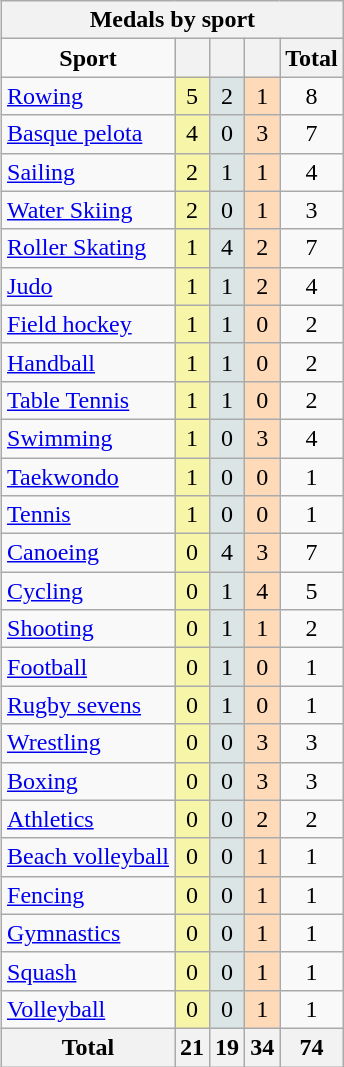<table class="wikitable" border="1"  style="float:right">
<tr>
<th colspan=5>Medals by sport</th>
</tr>
<tr align=center>
<td><strong>Sport</strong></td>
<th bgcolor=#f7f6a8></th>
<th bgcolor=#dce5e5></th>
<th bgcolor=#ffdab9></th>
<th>Total</th>
</tr>
<tr align=center>
<td align=left><a href='#'>Rowing</a></td>
<td bgcolor=#f7f6a8>5</td>
<td bgcolor=#dce5e5>2</td>
<td bgcolor=#ffdab9>1</td>
<td>8</td>
</tr>
<tr align=center>
<td align=left><a href='#'>Basque pelota</a></td>
<td bgcolor=#f7f6a8>4</td>
<td bgcolor=#dce5e5>0</td>
<td bgcolor=#ffdab9>3</td>
<td>7</td>
</tr>
<tr align=center>
<td align=left><a href='#'>Sailing</a></td>
<td bgcolor=#f7f6a8>2</td>
<td bgcolor=#dce5e5>1</td>
<td bgcolor=#ffdab9>1</td>
<td>4</td>
</tr>
<tr align=center>
<td align=left><a href='#'>Water Skiing</a></td>
<td bgcolor=#f7f6a8>2</td>
<td bgcolor=#dce5e5>0</td>
<td bgcolor=#ffdab9>1</td>
<td>3</td>
</tr>
<tr align=center>
<td align=left><a href='#'>Roller Skating</a></td>
<td bgcolor=#f7f6a8>1</td>
<td bgcolor=#dce5e5>4</td>
<td bgcolor=#ffdab9>2</td>
<td>7</td>
</tr>
<tr align=center>
<td align=left><a href='#'>Judo</a></td>
<td bgcolor=#f7f6a8>1</td>
<td bgcolor=#dce5e5>1</td>
<td bgcolor=#ffdab9>2</td>
<td>4</td>
</tr>
<tr align=center>
<td align=left><a href='#'>Field hockey</a></td>
<td bgcolor=#f7f6a8>1</td>
<td bgcolor=#dce5e5>1</td>
<td bgcolor=#ffdab9>0</td>
<td>2</td>
</tr>
<tr align=center>
<td align=left><a href='#'>Handball</a></td>
<td bgcolor=#f7f6a8>1</td>
<td bgcolor=#dce5e5>1</td>
<td bgcolor=#ffdab9>0</td>
<td>2</td>
</tr>
<tr align=center>
<td align=left><a href='#'>Table Tennis</a></td>
<td bgcolor=#f7f6a8>1</td>
<td bgcolor=#dce5e5>1</td>
<td bgcolor=#ffdab9>0</td>
<td>2</td>
</tr>
<tr align=center>
<td align=left><a href='#'>Swimming</a></td>
<td bgcolor=#f7f6a8>1</td>
<td bgcolor=#dce5e5>0</td>
<td bgcolor=#ffdab9>3</td>
<td>4</td>
</tr>
<tr align=center>
<td align=left><a href='#'>Taekwondo</a></td>
<td bgcolor=#f7f6a8>1</td>
<td bgcolor=#dce5e5>0</td>
<td bgcolor=#ffdab9>0</td>
<td>1</td>
</tr>
<tr align=center>
<td align=left><a href='#'>Tennis</a></td>
<td bgcolor=#f7f6a8>1</td>
<td bgcolor=#dce5e5>0</td>
<td bgcolor=#ffdab9>0</td>
<td>1</td>
</tr>
<tr align=center>
<td align=left><a href='#'>Canoeing</a></td>
<td bgcolor=#f7f6a8>0</td>
<td bgcolor=#dce5e5>4</td>
<td bgcolor=#ffdab9>3</td>
<td>7</td>
</tr>
<tr align=center>
<td align=left><a href='#'>Cycling</a></td>
<td bgcolor=#f7f6a8>0</td>
<td bgcolor=#dce5e5>1</td>
<td bgcolor=#ffdab9>4</td>
<td>5</td>
</tr>
<tr align=center>
<td align=left><a href='#'>Shooting</a></td>
<td bgcolor=#f7f6a8>0</td>
<td bgcolor=#dce5e5>1</td>
<td bgcolor=#ffdab9>1</td>
<td>2</td>
</tr>
<tr align=center>
<td align=left><a href='#'>Football</a></td>
<td bgcolor=#f7f6a8>0</td>
<td bgcolor=#dce5e5>1</td>
<td bgcolor=#ffdab9>0</td>
<td>1</td>
</tr>
<tr align=center>
<td align=left><a href='#'>Rugby sevens</a></td>
<td bgcolor=#f7f6a8>0</td>
<td bgcolor=#dce5e5>1</td>
<td bgcolor=#ffdab9>0</td>
<td>1</td>
</tr>
<tr align=center>
<td align=left><a href='#'>Wrestling</a></td>
<td bgcolor=#f7f6a8>0</td>
<td bgcolor=#dce5e5>0</td>
<td bgcolor=#ffdab9>3</td>
<td>3</td>
</tr>
<tr align=center>
<td align=left><a href='#'>Boxing</a></td>
<td bgcolor=#f7f6a8>0</td>
<td bgcolor=#dce5e5>0</td>
<td bgcolor=#ffdab9>3</td>
<td>3</td>
</tr>
<tr align=center>
<td align=left><a href='#'>Athletics</a></td>
<td bgcolor=#f7f6a8>0</td>
<td bgcolor=#dce5e5>0</td>
<td bgcolor=#ffdab9>2</td>
<td>2</td>
</tr>
<tr align=center>
<td align=left><a href='#'>Beach volleyball</a></td>
<td bgcolor=#f7f6a8>0</td>
<td bgcolor=#dce5e5>0</td>
<td bgcolor=#ffdab9>1</td>
<td>1</td>
</tr>
<tr align=center>
<td align=left><a href='#'>Fencing</a></td>
<td bgcolor=#f7f6a8>0</td>
<td bgcolor=#dce5e5>0</td>
<td bgcolor=#ffdab9>1</td>
<td>1</td>
</tr>
<tr align=center>
<td align=left><a href='#'>Gymnastics</a></td>
<td bgcolor=#f7f6a8>0</td>
<td bgcolor=#dce5e5>0</td>
<td bgcolor=#ffdab9>1</td>
<td>1</td>
</tr>
<tr align=center>
<td align=left><a href='#'>Squash</a></td>
<td bgcolor=#f7f6a8>0</td>
<td bgcolor=#dce5e5>0</td>
<td bgcolor=#ffdab9>1</td>
<td>1</td>
</tr>
<tr align=center>
<td align=left><a href='#'>Volleyball</a></td>
<td bgcolor=#f7f6a8>0</td>
<td bgcolor=#dce5e5>0</td>
<td bgcolor=#ffdab9>1</td>
<td>1</td>
</tr>
<tr align=center>
<th bgcolor=#efefef>Total</th>
<th bgcolor=#f7f6a8>21</th>
<th bgcolor=#dce5e5>19</th>
<th bgcolor=#ffdab9>34</th>
<th>74</th>
</tr>
</table>
